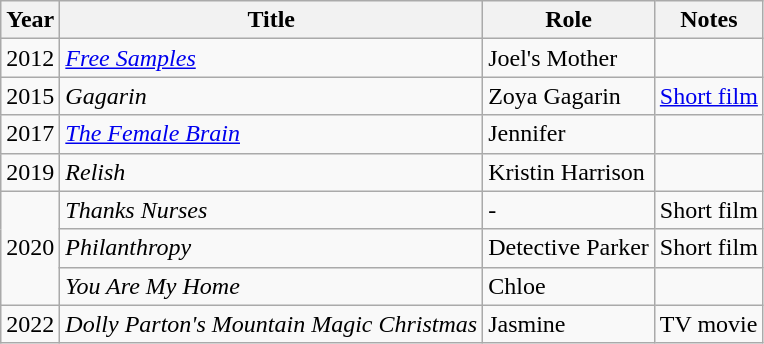<table class = "wikitable sortable">
<tr>
<th>Year</th>
<th>Title</th>
<th>Role</th>
<th>Notes</th>
</tr>
<tr>
<td>2012</td>
<td><em><a href='#'>Free Samples</a></em></td>
<td>Joel's Mother</td>
<td></td>
</tr>
<tr>
<td>2015</td>
<td><em>Gagarin</em></td>
<td>Zoya Gagarin</td>
<td><a href='#'>Short film</a></td>
</tr>
<tr>
<td>2017</td>
<td><em><a href='#'>The Female Brain</a></em></td>
<td>Jennifer</td>
<td></td>
</tr>
<tr>
<td>2019</td>
<td><em>Relish</em></td>
<td>Kristin Harrison</td>
<td></td>
</tr>
<tr>
<td rowspan="3">2020</td>
<td><em>Thanks Nurses</em></td>
<td>-</td>
<td>Short film</td>
</tr>
<tr>
<td><em>Philanthropy</em></td>
<td>Detective Parker</td>
<td>Short film</td>
</tr>
<tr>
<td><em>You Are My Home</em></td>
<td>Chloe</td>
<td></td>
</tr>
<tr>
<td>2022</td>
<td><em>Dolly Parton's Mountain Magic Christmas</em></td>
<td>Jasmine</td>
<td>TV movie</td>
</tr>
</table>
